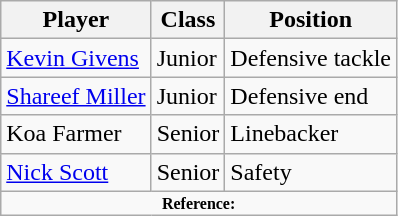<table class="wikitable">
<tr ;>
<th>Player</th>
<th>Class</th>
<th>Position</th>
</tr>
<tr>
<td><a href='#'>Kevin Givens</a></td>
<td>Junior</td>
<td>Defensive tackle</td>
</tr>
<tr>
<td><a href='#'>Shareef Miller</a></td>
<td>Junior</td>
<td>Defensive end</td>
</tr>
<tr>
<td>Koa Farmer</td>
<td>Senior</td>
<td>Linebacker</td>
</tr>
<tr>
<td><a href='#'>Nick Scott</a></td>
<td>Senior</td>
<td>Safety</td>
</tr>
<tr>
<td colspan="3"  style="font-size:8pt; text-align:center;"><strong>Reference:</strong></td>
</tr>
</table>
